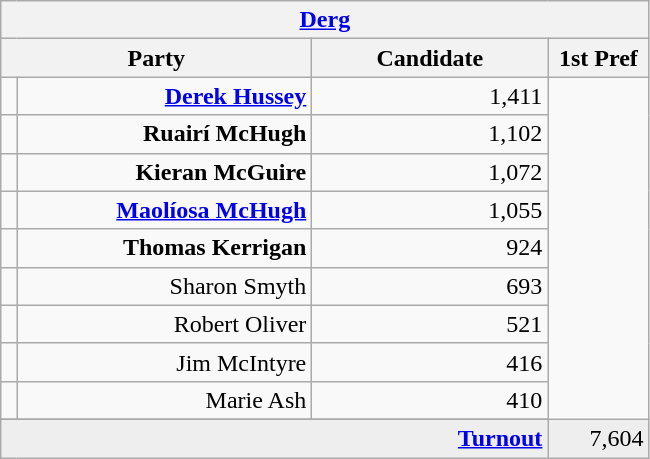<table class="wikitable">
<tr>
<th colspan="4" align="center"><a href='#'>Derg</a></th>
</tr>
<tr>
<th colspan="2" align="center" width=200>Party</th>
<th width=150>Candidate</th>
<th width=60>1st Pref</th>
</tr>
<tr>
<td></td>
<td align="right"><strong><a href='#'>Derek Hussey</a></strong></td>
<td align="right">1,411</td>
</tr>
<tr>
<td></td>
<td align="right"><strong>Ruairí McHugh</strong></td>
<td align="right">1,102</td>
</tr>
<tr>
<td></td>
<td align="right"><strong>Kieran McGuire</strong></td>
<td align="right">1,072</td>
</tr>
<tr>
<td></td>
<td align="right"><strong><a href='#'>Maolíosa McHugh</a></strong></td>
<td align="right">1,055</td>
</tr>
<tr>
<td></td>
<td align="right"><strong>Thomas Kerrigan</strong></td>
<td align="right">924</td>
</tr>
<tr>
<td></td>
<td align="right">Sharon Smyth</td>
<td align="right">693</td>
</tr>
<tr>
<td></td>
<td align="right">Robert Oliver</td>
<td align="right">521</td>
</tr>
<tr>
<td></td>
<td align="right">Jim McIntyre</td>
<td align="right">416</td>
</tr>
<tr>
<td></td>
<td align="right">Marie Ash</td>
<td align="right">410</td>
</tr>
<tr>
</tr>
<tr bgcolor="EEEEEE">
<td colspan=3 align="right"><strong><a href='#'>Turnout</a></strong></td>
<td align="right">7,604</td>
</tr>
</table>
